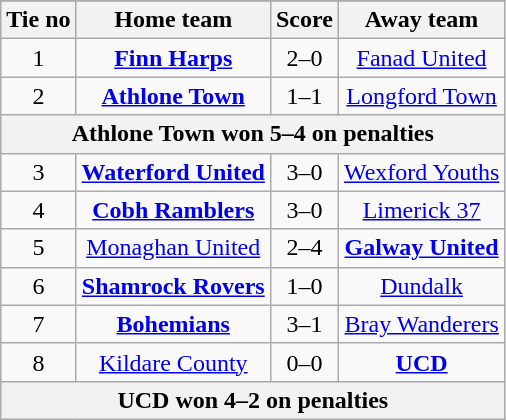<table class="wikitable" style="text-align: center">
<tr>
</tr>
<tr>
<th>Tie no</th>
<th>Home team</th>
<th>Score</th>
<th>Away team</th>
</tr>
<tr>
<td>1</td>
<td><strong><a href='#'>Finn Harps</a></strong></td>
<td>2–0</td>
<td><a href='#'>Fanad United</a></td>
</tr>
<tr>
<td>2</td>
<td><strong><a href='#'>Athlone Town</a></strong></td>
<td>1–1</td>
<td><a href='#'>Longford Town</a></td>
</tr>
<tr>
<th colspan=4>Athlone Town won 5–4 on penalties</th>
</tr>
<tr>
<td>3</td>
<td><strong><a href='#'>Waterford United</a></strong></td>
<td>3–0</td>
<td><a href='#'>Wexford Youths</a></td>
</tr>
<tr>
<td>4</td>
<td><strong><a href='#'>Cobh Ramblers</a></strong></td>
<td>3–0</td>
<td><a href='#'>Limerick 37</a></td>
</tr>
<tr>
<td>5</td>
<td><a href='#'>Monaghan United</a></td>
<td>2–4</td>
<td><strong><a href='#'>Galway United</a></strong></td>
</tr>
<tr>
<td>6</td>
<td><strong><a href='#'>Shamrock Rovers</a></strong></td>
<td>1–0</td>
<td><a href='#'>Dundalk</a></td>
</tr>
<tr>
<td>7</td>
<td><strong><a href='#'>Bohemians</a></strong></td>
<td>3–1</td>
<td><a href='#'>Bray Wanderers</a></td>
</tr>
<tr>
<td>8</td>
<td><a href='#'>Kildare County</a></td>
<td>0–0</td>
<td><strong><a href='#'>UCD</a></strong></td>
</tr>
<tr>
<th colspan=4>UCD won 4–2 on penalties</th>
</tr>
</table>
